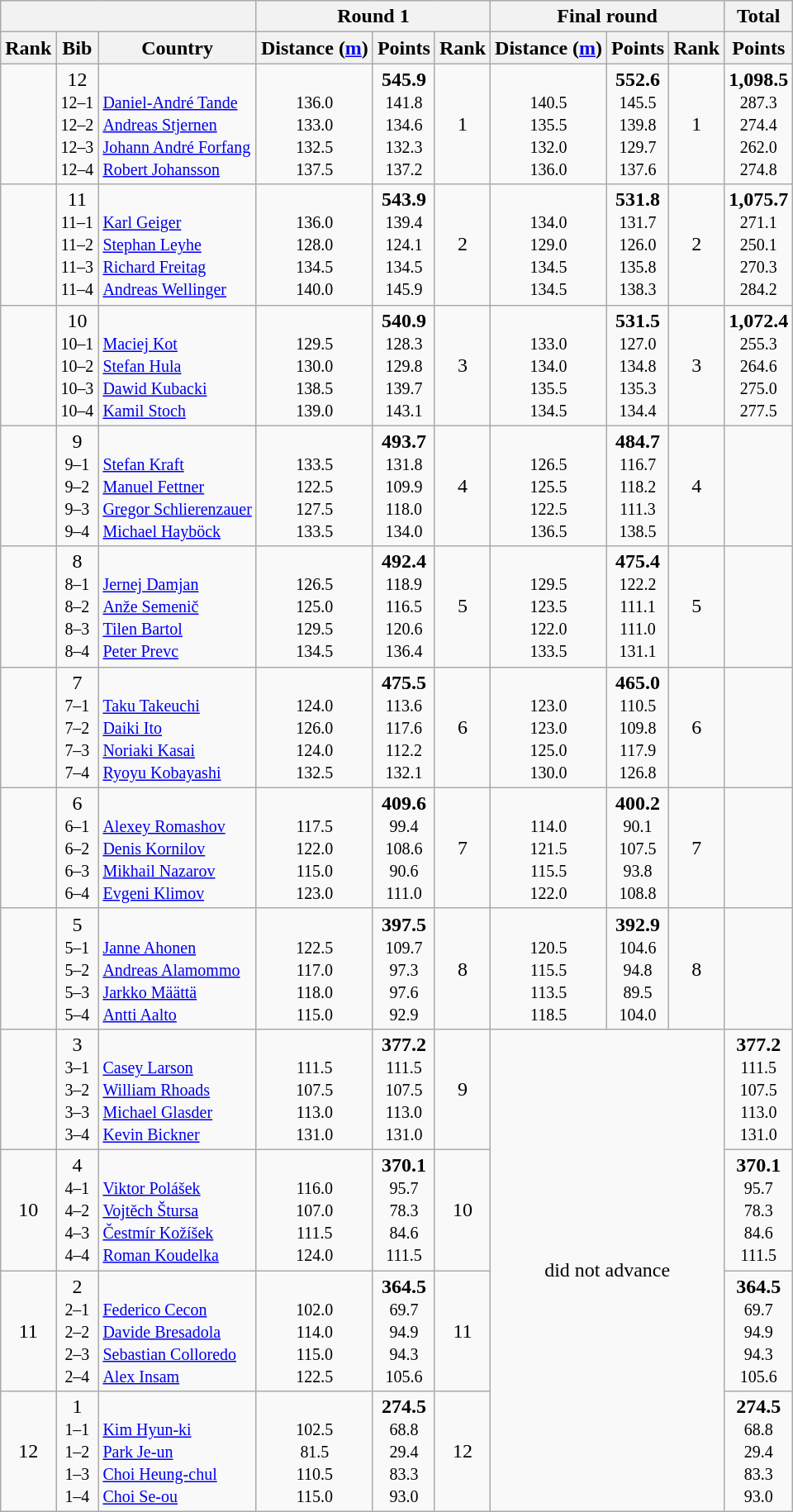<table class="wikitable sortable" style="text-align:center">
<tr>
<th colspan=3></th>
<th colspan=3>Round 1</th>
<th colspan=3>Final round</th>
<th>Total</th>
</tr>
<tr>
<th>Rank</th>
<th>Bib</th>
<th>Country</th>
<th>Distance (<a href='#'>m</a>)</th>
<th>Points</th>
<th>Rank</th>
<th>Distance (<a href='#'>m</a>)</th>
<th>Points</th>
<th>Rank</th>
<th>Points</th>
</tr>
<tr>
<td></td>
<td>12<br><small>12–1<br>12–2<br>12–3<br>12–4</small></td>
<td align="left"> <br><small> <a href='#'>Daniel-André Tande</a><br><a href='#'>Andreas Stjernen</a><br><a href='#'>Johann André Forfang</a><br><a href='#'>Robert Johansson</a></small></td>
<td><br><small> 136.0 <br> 133.0 <br> 132.5 <br> 137.5</small></td>
<td><strong>545.9</strong><br><small> 141.8 <br> 134.6 <br> 132.3 <br> 137.2</small></td>
<td>1</td>
<td><br><small>140.5<br>135.5<br>132.0<br>136.0</small></td>
<td><strong>552.6</strong><br><small>145.5 <br>139.8<br>129.7<br>137.6</small></td>
<td>1</td>
<td><strong>1,098.5</strong><br><small>287.3<br>274.4<br>262.0<br>274.8</small></td>
</tr>
<tr>
<td></td>
<td>11<br><small>11–1<br>11–2<br>11–3<br>11–4</small></td>
<td align="left"><br><small><a href='#'>Karl Geiger</a><br><a href='#'>Stephan Leyhe</a><br><a href='#'>Richard Freitag</a><br><a href='#'>Andreas Wellinger</a></small></td>
<td><br><small> 136.0 <br> 128.0 <br> 134.5 <br> 140.0</small></td>
<td><strong>543.9</strong> <br><small> 139.4 <br> 124.1 <br> 134.5 <br> 145.9</small></td>
<td>2</td>
<td><br><small>134.0<br>129.0<br>134.5<br>134.5</small></td>
<td><strong>531.8</strong><br><small>131.7<br>126.0<br>135.8<br>138.3</small></td>
<td>2</td>
<td><strong>1,075.7</strong><br><small>271.1<br>250.1<br>270.3<br>284.2</small></td>
</tr>
<tr>
<td></td>
<td>10<br><small>10–1<br>10–2<br>10–3<br>10–4</small></td>
<td align="left"><br><small><a href='#'>Maciej Kot</a><br><a href='#'>Stefan Hula</a><br><a href='#'>Dawid Kubacki</a><br><a href='#'>Kamil Stoch</a></small></td>
<td><br><small> 129.5 <br> 130.0 <br> 138.5 <br> 139.0</small></td>
<td><strong>540.9</strong> <br><small> 128.3 <br> 129.8 <br> 139.7 <br> 143.1</small></td>
<td>3</td>
<td><br><small>133.0<br>134.0<br>135.5<br>134.5</small></td>
<td><strong>531.5</strong><br><small>127.0<br>134.8<br>135.3<br>134.4</small></td>
<td>3</td>
<td><strong>1,072.4</strong><br><small>255.3<br>264.6<br>275.0<br>277.5</small></td>
</tr>
<tr>
<td></td>
<td>9<br><small>9–1<br>9–2<br>9–3<br>9–4</small></td>
<td align="left"><br><small><a href='#'>Stefan Kraft</a><br><a href='#'>Manuel Fettner</a><br><a href='#'>Gregor Schlierenzauer</a><br><a href='#'>Michael Hayböck</a></small></td>
<td><br><small> 133.5 <br> 122.5 <br> 127.5 <br> 133.5</small></td>
<td><strong>493.7</strong><br><small> 131.8 <br> 109.9 <br> 118.0 <br> 134.0</small></td>
<td>4</td>
<td><br><small>126.5<br>125.5<br>122.5<br>136.5</small></td>
<td><strong>484.7</strong><br><small>116.7<br>118.2<br>111.3<br>138.5</small></td>
<td>4</td>
<td></td>
</tr>
<tr>
<td></td>
<td>8<br><small>8–1<br>8–2<br>8–3<br>8–4</small></td>
<td align="left"><br><small><a href='#'>Jernej Damjan</a><br><a href='#'>Anže Semenič</a><br><a href='#'>Tilen Bartol</a><br><a href='#'>Peter Prevc</a></small></td>
<td><br><small> 126.5 <br> 125.0 <br> 129.5 <br> 134.5</small></td>
<td><strong>492.4</strong> <br><small> 118.9 <br> 116.5 <br> 120.6 <br> 136.4</small></td>
<td>5</td>
<td><br><small>129.5<br>123.5<br>122.0<br>133.5</small></td>
<td><strong>475.4</strong><br><small>122.2<br>111.1<br>111.0<br>131.1</small></td>
<td>5</td>
<td></td>
</tr>
<tr>
<td></td>
<td>7<br><small>7–1<br>7–2<br>7–3<br>7–4</small></td>
<td align="left"><br><small><a href='#'>Taku Takeuchi</a><br><a href='#'>Daiki Ito</a><br><a href='#'>Noriaki Kasai</a><br><a href='#'>Ryoyu Kobayashi</a></small></td>
<td><br><small> 124.0 <br> 126.0 <br> 124.0 <br> 132.5</small></td>
<td><strong>475.5</strong> <br><small> 113.6 <br> 117.6 <br> 112.2 <br> 132.1</small></td>
<td>6</td>
<td><br><small>123.0<br>123.0<br>125.0<br>130.0</small></td>
<td><strong>465.0</strong><br><small>110.5<br>109.8<br>117.9<br>126.8</small></td>
<td>6</td>
<td></td>
</tr>
<tr>
<td></td>
<td>6<br><small>6–1<br>6–2<br>6–3<br>6–4</small></td>
<td align="left"><br><small><a href='#'>Alexey Romashov</a><br><a href='#'>Denis Kornilov</a><br><a href='#'>Mikhail Nazarov</a><br><a href='#'>Evgeni Klimov</a></small></td>
<td><br><small> 117.5 <br> 122.0 <br> 115.0 <br> 123.0</small></td>
<td><strong>409.6</strong><br><small> 99.4 <br> 108.6 <br> 90.6 <br> 111.0</small></td>
<td>7</td>
<td><br><small>114.0<br>121.5<br>115.5<br>122.0</small></td>
<td><strong>400.2</strong><br><small>90.1<br>107.5<br>93.8<br>108.8</small></td>
<td>7</td>
<td></td>
</tr>
<tr>
<td></td>
<td>5 <br><small>5–1<br>5–2<br>5–3<br>5–4</small></td>
<td align="left"><br><small><a href='#'>Janne Ahonen</a><br><a href='#'>Andreas Alamommo</a><br><a href='#'>Jarkko Määttä</a><br><a href='#'>Antti Aalto</a></small></td>
<td><br><small> 122.5 <br> 117.0 <br> 118.0 <br> 115.0</small></td>
<td><strong>397.5</strong><br><small> 109.7 <br> 97.3 <br> 97.6 <br> 92.9</small></td>
<td>8</td>
<td><br><small>120.5<br>115.5<br>113.5<br>118.5</small></td>
<td><strong>392.9</strong><br><small>104.6<br>94.8<br>89.5<br>104.0</small></td>
<td>8</td>
<td></td>
</tr>
<tr>
<td></td>
<td>3<br><small>3–1<br>3–2<br>3–3<br>3–4</small></td>
<td align="left"><br><small><a href='#'>Casey Larson</a><br><a href='#'>William Rhoads</a><br><a href='#'>Michael Glasder</a><br><a href='#'>Kevin Bickner</a></small></td>
<td><br><small> 111.5 <br> 107.5 <br> 113.0 <br> 131.0</small></td>
<td><strong>377.2</strong> <br><small> 111.5 <br> 107.5 <br> 113.0 <br> 131.0</small></td>
<td>9</td>
<td rowspan=4 colspan=3>did not advance</td>
<td><strong>377.2</strong> <br><small> 111.5 <br> 107.5 <br> 113.0 <br> 131.0</small></td>
</tr>
<tr>
<td>10</td>
<td>4<br><small>4–1<br>4–2<br>4–3<br>4–4</small></td>
<td align="left"><br><small><a href='#'>Viktor Polášek</a><br><a href='#'>Vojtěch Štursa</a><br><a href='#'>Čestmír Kožíšek</a><br><a href='#'>Roman Koudelka</a></small></td>
<td><br><small> 116.0 <br> 107.0 <br> 111.5 <br> 124.0</small></td>
<td><strong>370.1</strong><br><small> 95.7 <br> 78.3 <br> 84.6 <br> 111.5</small></td>
<td>10</td>
<td><strong>370.1</strong><br><small> 95.7 <br> 78.3 <br> 84.6 <br> 111.5</small></td>
</tr>
<tr>
<td>11</td>
<td>2<br><small>2–1<br>2–2<br>2–3<br>2–4</small></td>
<td align=left><br><small><a href='#'>Federico Cecon</a><br><a href='#'>Davide Bresadola</a><br><a href='#'>Sebastian Colloredo</a><br><a href='#'>Alex Insam</a></small></td>
<td><br><small> 102.0 <br> 114.0 <br> 115.0 <br> 122.5</small></td>
<td><strong>364.5</strong><br><small> 69.7 <br> 94.9 <br> 94.3 <br> 105.6</small></td>
<td>11</td>
<td><strong>364.5</strong><br><small> 69.7 <br> 94.9 <br> 94.3 <br> 105.6</small></td>
</tr>
<tr>
<td>12</td>
<td>1<br><small>1–1<br>1–2<br>1–3<br>1–4</small></td>
<td align="left"><br><small><a href='#'>Kim Hyun-ki</a><br><a href='#'>Park Je-un</a><br><a href='#'>Choi Heung-chul</a><br><a href='#'>Choi Se-ou</a></small></td>
<td><br><small> 102.5 <br> 81.5 <br> 110.5 <br> 115.0</small></td>
<td><strong>274.5</strong><br><small> 68.8 <br> 29.4 <br> 83.3 <br> 93.0</small></td>
<td>12</td>
<td><strong>274.5</strong><br><small> 68.8 <br> 29.4 <br> 83.3 <br> 93.0</small></td>
</tr>
</table>
